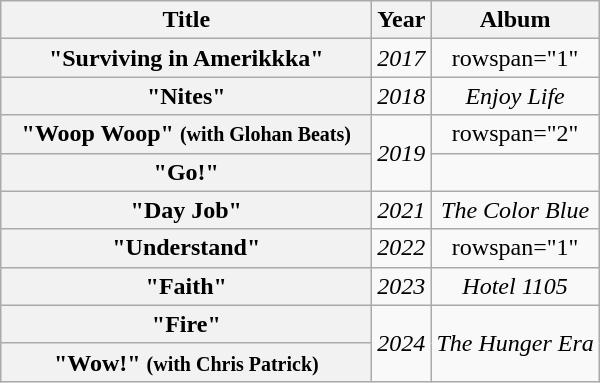<table class="wikitable plainrowheaders" style="text-align:center;">
<tr>
<th scope="col" style="width:15em;">Title</th>
<th scope="col">Year</th>
<th scope="col">Album</th>
</tr>
<tr>
<th scope="row">"Surviving in Amerikkka"</th>
<td rowspan="1"><em>2017</em></td>
<td>rowspan="1" </td>
</tr>
<tr>
<th scope="row">"Nites"</th>
<td rowspan="1"><em>2018</em></td>
<td rowspan="1"><em>Enjoy Life</em></td>
</tr>
<tr>
<th scope="row">"Woop Woop" <small>(with Glohan Beats)</small></th>
<td rowspan="2"><em>2019</em></td>
<td>rowspan="2" </td>
</tr>
<tr>
<th scope="row">"Go!"</th>
</tr>
<tr>
<th scope="row">"Day Job"</th>
<td rowspan="1"><em>2021</em></td>
<td rowspan="1"><em>The Color Blue</em></td>
</tr>
<tr>
<th scope="row">"Understand"</th>
<td rowspan="1"><em>2022</em></td>
<td>rowspan="1" </td>
</tr>
<tr>
<th scope="row">"Faith"</th>
<td rowspan="1"><em>2023</em></td>
<td rowspan="1"><em>Hotel 1105</em></td>
</tr>
<tr>
<th scope="row">"Fire"</th>
<td rowspan="2"><em>2024</em></td>
<td rowspan="2"><em>The Hunger Era</em></td>
</tr>
<tr>
<th scope="row">"Wow!" <small>(with Chris Patrick)</small></th>
</tr>
</table>
